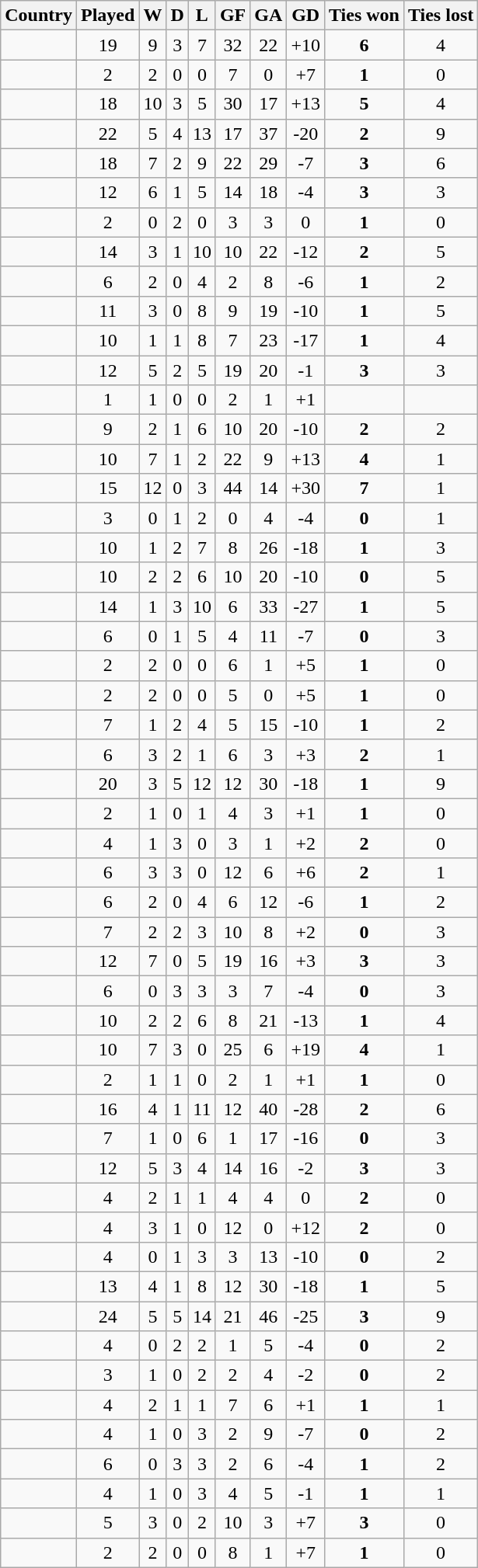<table class="wikitable" style="font-size:100%; text-align: center;">
<tr>
<th>Country</th>
<th>Played</th>
<th>W</th>
<th>D</th>
<th>L</th>
<th>GF</th>
<th>GA</th>
<th>GD</th>
<th>Ties won</th>
<th>Ties lost</th>
</tr>
<tr>
<td align=left></td>
<td>19</td>
<td>9</td>
<td>3</td>
<td>7</td>
<td>32</td>
<td>22</td>
<td>+10</td>
<td><strong>6</strong></td>
<td>4</td>
</tr>
<tr>
<td align=left></td>
<td>2</td>
<td>2</td>
<td>0</td>
<td>0</td>
<td>7</td>
<td>0</td>
<td>+7</td>
<td><strong>1</strong></td>
<td>0</td>
</tr>
<tr>
<td align=left></td>
<td>18</td>
<td>10</td>
<td>3</td>
<td>5</td>
<td>30</td>
<td>17</td>
<td>+13</td>
<td><strong>5</strong></td>
<td>4</td>
</tr>
<tr>
<td align=left></td>
<td>22</td>
<td>5</td>
<td>4</td>
<td>13</td>
<td>17</td>
<td>37</td>
<td>-20</td>
<td><strong>2</strong></td>
<td>9</td>
</tr>
<tr>
<td align=left></td>
<td>18</td>
<td>7</td>
<td>2</td>
<td>9</td>
<td>22</td>
<td>29</td>
<td>-7</td>
<td><strong>3</strong></td>
<td>6</td>
</tr>
<tr>
<td align=left></td>
<td>12</td>
<td>6</td>
<td>1</td>
<td>5</td>
<td>14</td>
<td>18</td>
<td>-4</td>
<td><strong>3</strong></td>
<td>3</td>
</tr>
<tr>
<td align=left></td>
<td>2</td>
<td>0</td>
<td>2</td>
<td>0</td>
<td>3</td>
<td>3</td>
<td>0</td>
<td><strong>1</strong></td>
<td>0</td>
</tr>
<tr>
<td align=left></td>
<td>14</td>
<td>3</td>
<td>1</td>
<td>10</td>
<td>10</td>
<td>22</td>
<td>-12</td>
<td><strong>2</strong></td>
<td>5</td>
</tr>
<tr>
<td align=left></td>
<td>6</td>
<td>2</td>
<td>0</td>
<td>4</td>
<td>2</td>
<td>8</td>
<td>-6</td>
<td><strong>1</strong></td>
<td>2</td>
</tr>
<tr>
<td align=left></td>
<td>11</td>
<td>3</td>
<td>0</td>
<td>8</td>
<td>9</td>
<td>19</td>
<td>-10</td>
<td><strong>1</strong></td>
<td>5</td>
</tr>
<tr>
<td align=left></td>
<td>10</td>
<td>1</td>
<td>1</td>
<td>8</td>
<td>7</td>
<td>23</td>
<td>-17</td>
<td><strong>1</strong></td>
<td>4</td>
</tr>
<tr>
<td align=left></td>
<td>12</td>
<td>5</td>
<td>2</td>
<td>5</td>
<td>19</td>
<td>20</td>
<td>-1</td>
<td><strong>3</strong></td>
<td>3</td>
</tr>
<tr>
<td align=left></td>
<td>1</td>
<td>1</td>
<td>0</td>
<td>0</td>
<td>2</td>
<td>1</td>
<td>+1</td>
<td></td>
<td></td>
</tr>
<tr>
<td align=left></td>
<td>9</td>
<td>2</td>
<td>1</td>
<td>6</td>
<td>10</td>
<td>20</td>
<td>-10</td>
<td><strong>2</strong></td>
<td>2</td>
</tr>
<tr>
<td align=left></td>
<td>10</td>
<td>7</td>
<td>1</td>
<td>2</td>
<td>22</td>
<td>9</td>
<td>+13</td>
<td><strong>4</strong></td>
<td>1</td>
</tr>
<tr>
<td align=left></td>
<td>15</td>
<td>12</td>
<td>0</td>
<td>3</td>
<td>44</td>
<td>14</td>
<td>+30</td>
<td><strong>7</strong></td>
<td>1</td>
</tr>
<tr>
<td align=left></td>
<td>3</td>
<td>0</td>
<td>1</td>
<td>2</td>
<td>0</td>
<td>4</td>
<td>-4</td>
<td><strong>0</strong></td>
<td>1</td>
</tr>
<tr>
<td align=left></td>
<td>10</td>
<td>1</td>
<td>2</td>
<td>7</td>
<td>8</td>
<td>26</td>
<td>-18</td>
<td><strong>1</strong></td>
<td>3</td>
</tr>
<tr>
<td align=left></td>
<td>10</td>
<td>2</td>
<td>2</td>
<td>6</td>
<td>10</td>
<td>20</td>
<td>-10</td>
<td><strong>0</strong></td>
<td>5</td>
</tr>
<tr>
<td align=left></td>
<td>14</td>
<td>1</td>
<td>3</td>
<td>10</td>
<td>6</td>
<td>33</td>
<td>-27</td>
<td><strong>1</strong></td>
<td>5</td>
</tr>
<tr>
<td align=left></td>
<td>6</td>
<td>0</td>
<td>1</td>
<td>5</td>
<td>4</td>
<td>11</td>
<td>-7</td>
<td><strong>0</strong></td>
<td>3</td>
</tr>
<tr>
<td align=left></td>
<td>2</td>
<td>2</td>
<td>0</td>
<td>0</td>
<td>6</td>
<td>1</td>
<td>+5</td>
<td><strong>1</strong></td>
<td>0</td>
</tr>
<tr>
<td align=left></td>
<td>2</td>
<td>2</td>
<td>0</td>
<td>0</td>
<td>5</td>
<td>0</td>
<td>+5</td>
<td><strong>1</strong></td>
<td>0</td>
</tr>
<tr>
<td align=left></td>
<td>7</td>
<td>1</td>
<td>2</td>
<td>4</td>
<td>5</td>
<td>15</td>
<td>-10</td>
<td><strong>1</strong></td>
<td>2</td>
</tr>
<tr>
<td align=left></td>
<td>6</td>
<td>3</td>
<td>2</td>
<td>1</td>
<td>6</td>
<td>3</td>
<td>+3</td>
<td><strong>2</strong></td>
<td>1</td>
</tr>
<tr>
<td align=left></td>
<td>20</td>
<td>3</td>
<td>5</td>
<td>12</td>
<td>12</td>
<td>30</td>
<td>-18</td>
<td><strong>1</strong></td>
<td>9</td>
</tr>
<tr>
<td align=left></td>
<td>2</td>
<td>1</td>
<td>0</td>
<td>1</td>
<td>4</td>
<td>3</td>
<td>+1</td>
<td><strong>1</strong></td>
<td>0</td>
</tr>
<tr>
<td align=left></td>
<td>4</td>
<td>1</td>
<td>3</td>
<td>0</td>
<td>3</td>
<td>1</td>
<td>+2</td>
<td><strong>2</strong></td>
<td>0</td>
</tr>
<tr>
<td align=left></td>
<td>6</td>
<td>3</td>
<td>3</td>
<td>0</td>
<td>12</td>
<td>6</td>
<td>+6</td>
<td><strong>2</strong></td>
<td>1</td>
</tr>
<tr>
<td align=left></td>
<td>6</td>
<td>2</td>
<td>0</td>
<td>4</td>
<td>6</td>
<td>12</td>
<td>-6</td>
<td><strong>1</strong></td>
<td>2</td>
</tr>
<tr>
<td align=left></td>
<td>7</td>
<td>2</td>
<td>2</td>
<td>3</td>
<td>10</td>
<td>8</td>
<td>+2</td>
<td><strong>0</strong></td>
<td>3</td>
</tr>
<tr>
<td align=left></td>
<td>12</td>
<td>7</td>
<td>0</td>
<td>5</td>
<td>19</td>
<td>16</td>
<td>+3</td>
<td><strong>3</strong></td>
<td>3</td>
</tr>
<tr>
<td align=left></td>
<td>6</td>
<td>0</td>
<td>3</td>
<td>3</td>
<td>3</td>
<td>7</td>
<td>-4</td>
<td><strong>0</strong></td>
<td>3</td>
</tr>
<tr>
<td align=left></td>
<td>10</td>
<td>2</td>
<td>2</td>
<td>6</td>
<td>8</td>
<td>21</td>
<td>-13</td>
<td><strong>1</strong></td>
<td>4</td>
</tr>
<tr>
<td align=left></td>
<td>10</td>
<td>7</td>
<td>3</td>
<td>0</td>
<td>25</td>
<td>6</td>
<td>+19</td>
<td><strong>4</strong></td>
<td>1</td>
</tr>
<tr>
<td align=left></td>
<td>2</td>
<td>1</td>
<td>1</td>
<td>0</td>
<td>2</td>
<td>1</td>
<td>+1</td>
<td><strong>1</strong></td>
<td>0</td>
</tr>
<tr>
<td align=left></td>
<td>16</td>
<td>4</td>
<td>1</td>
<td>11</td>
<td>12</td>
<td>40</td>
<td>-28</td>
<td><strong>2</strong></td>
<td>6</td>
</tr>
<tr>
<td align=left></td>
<td>7</td>
<td>1</td>
<td>0</td>
<td>6</td>
<td>1</td>
<td>17</td>
<td>-16</td>
<td><strong>0</strong></td>
<td>3</td>
</tr>
<tr>
<td align=left></td>
<td>12</td>
<td>5</td>
<td>3</td>
<td>4</td>
<td>14</td>
<td>16</td>
<td>-2</td>
<td><strong>3</strong></td>
<td>3</td>
</tr>
<tr>
<td align=left></td>
<td>4</td>
<td>2</td>
<td>1</td>
<td>1</td>
<td>4</td>
<td>4</td>
<td>0</td>
<td><strong>2</strong></td>
<td>0</td>
</tr>
<tr>
<td align=left></td>
<td>4</td>
<td>3</td>
<td>1</td>
<td>0</td>
<td>12</td>
<td>0</td>
<td>+12</td>
<td><strong>2</strong></td>
<td>0</td>
</tr>
<tr>
<td align=left></td>
<td>4</td>
<td>0</td>
<td>1</td>
<td>3</td>
<td>3</td>
<td>13</td>
<td>-10</td>
<td><strong>0</strong></td>
<td>2</td>
</tr>
<tr>
<td align=left></td>
<td>13</td>
<td>4</td>
<td>1</td>
<td>8</td>
<td>12</td>
<td>30</td>
<td>-18</td>
<td><strong>1</strong></td>
<td>5</td>
</tr>
<tr>
<td align=left></td>
<td>24</td>
<td>5</td>
<td>5</td>
<td>14</td>
<td>21</td>
<td>46</td>
<td>-25</td>
<td><strong>3</strong></td>
<td>9</td>
</tr>
<tr>
<td align=left></td>
<td>4</td>
<td>0</td>
<td>2</td>
<td>2</td>
<td>1</td>
<td>5</td>
<td>-4</td>
<td><strong>0</strong></td>
<td>2</td>
</tr>
<tr>
<td align=left></td>
<td>3</td>
<td>1</td>
<td>0</td>
<td>2</td>
<td>2</td>
<td>4</td>
<td>-2</td>
<td><strong>0</strong></td>
<td>2</td>
</tr>
<tr>
<td align=left></td>
<td>4</td>
<td>2</td>
<td>1</td>
<td>1</td>
<td>7</td>
<td>6</td>
<td>+1</td>
<td><strong>1</strong></td>
<td>1</td>
</tr>
<tr>
<td align=left></td>
<td>4</td>
<td>1</td>
<td>0</td>
<td>3</td>
<td>2</td>
<td>9</td>
<td>-7</td>
<td><strong>0</strong></td>
<td>2</td>
</tr>
<tr>
<td align=left></td>
<td>6</td>
<td>0</td>
<td>3</td>
<td>3</td>
<td>2</td>
<td>6</td>
<td>-4</td>
<td><strong>1</strong></td>
<td>2</td>
</tr>
<tr>
<td align=left></td>
<td>4</td>
<td>1</td>
<td>0</td>
<td>3</td>
<td>4</td>
<td>5</td>
<td>-1</td>
<td><strong>1</strong></td>
<td>1</td>
</tr>
<tr>
<td align=left></td>
<td>5</td>
<td>3</td>
<td>0</td>
<td>2</td>
<td>10</td>
<td>3</td>
<td>+7</td>
<td><strong>3</strong></td>
<td>0</td>
</tr>
<tr>
<td align=left></td>
<td>2</td>
<td>2</td>
<td>0</td>
<td>0</td>
<td>8</td>
<td>1</td>
<td>+7</td>
<td><strong>1</strong></td>
<td>0</td>
</tr>
</table>
